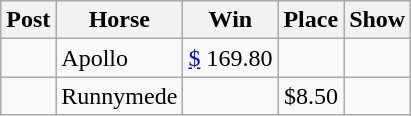<table class="wikitable" border="1">
<tr>
<th>Post</th>
<th>Horse</th>
<th>Win</th>
<th>Place</th>
<th>Show</th>
</tr>
<tr>
<td align="right"></td>
<td>Apollo</td>
<td align="right"><a href='#'>$</a> 169.80</td>
<td align="right"></td>
<td align="right"></td>
</tr>
<tr>
<td align="right"></td>
<td>Runnymede</td>
<td align="right"></td>
<td align="right">$8.50</td>
<td align="right"></td>
</tr>
</table>
